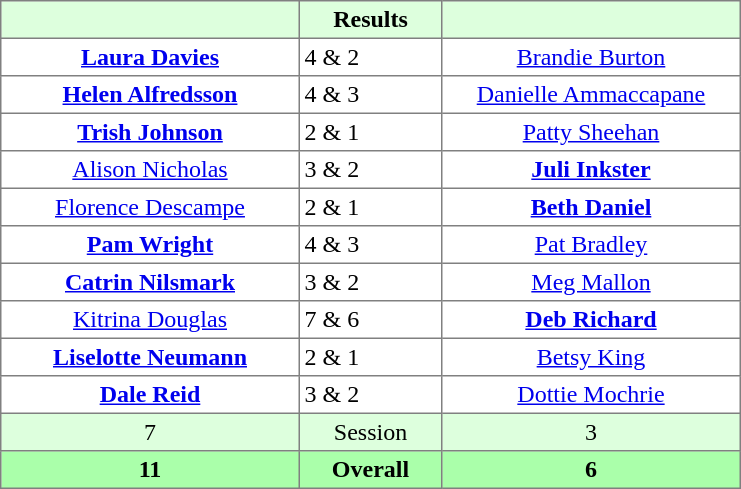<table border="1" cellpadding="3" style="border-collapse:collapse; text-align:center;">
<tr style="background:#dfd;">
<th style="width:12em;"></th>
<th style="width:5.5em;">Results</th>
<th style="width:12em;"></th>
</tr>
<tr>
<td><strong><a href='#'>Laura Davies</a></strong></td>
<td align=left> 4 & 2</td>
<td><a href='#'>Brandie Burton</a></td>
</tr>
<tr>
<td><strong><a href='#'>Helen Alfredsson</a></strong></td>
<td align=left> 4 & 3</td>
<td><a href='#'>Danielle Ammaccapane</a></td>
</tr>
<tr>
<td><strong><a href='#'>Trish Johnson</a></strong></td>
<td align=left> 2 & 1</td>
<td><a href='#'>Patty Sheehan</a></td>
</tr>
<tr>
<td><a href='#'>Alison Nicholas</a></td>
<td align=left> 3 & 2</td>
<td><strong><a href='#'>Juli Inkster</a></strong></td>
</tr>
<tr>
<td><a href='#'>Florence Descampe</a></td>
<td align=left> 2 & 1</td>
<td><strong><a href='#'>Beth Daniel</a></strong></td>
</tr>
<tr>
<td><strong><a href='#'>Pam Wright</a></strong></td>
<td align=left> 4 & 3</td>
<td><a href='#'>Pat Bradley</a></td>
</tr>
<tr>
<td><strong><a href='#'>Catrin Nilsmark</a></strong></td>
<td align=left> 3 & 2</td>
<td><a href='#'>Meg Mallon</a></td>
</tr>
<tr>
<td><a href='#'>Kitrina Douglas</a></td>
<td align=left> 7 & 6</td>
<td><strong><a href='#'>Deb Richard</a></strong></td>
</tr>
<tr>
<td><strong><a href='#'>Liselotte Neumann</a></strong></td>
<td align=left> 2 & 1</td>
<td><a href='#'>Betsy King</a></td>
</tr>
<tr>
<td><strong><a href='#'>Dale Reid</a></strong></td>
<td align=left> 3 & 2</td>
<td><a href='#'>Dottie Mochrie</a></td>
</tr>
<tr style="background:#dfd;">
<td>7</td>
<td>Session</td>
<td>3</td>
</tr>
<tr style="background:#afa;">
<th>11</th>
<th>Overall</th>
<th>6</th>
</tr>
</table>
